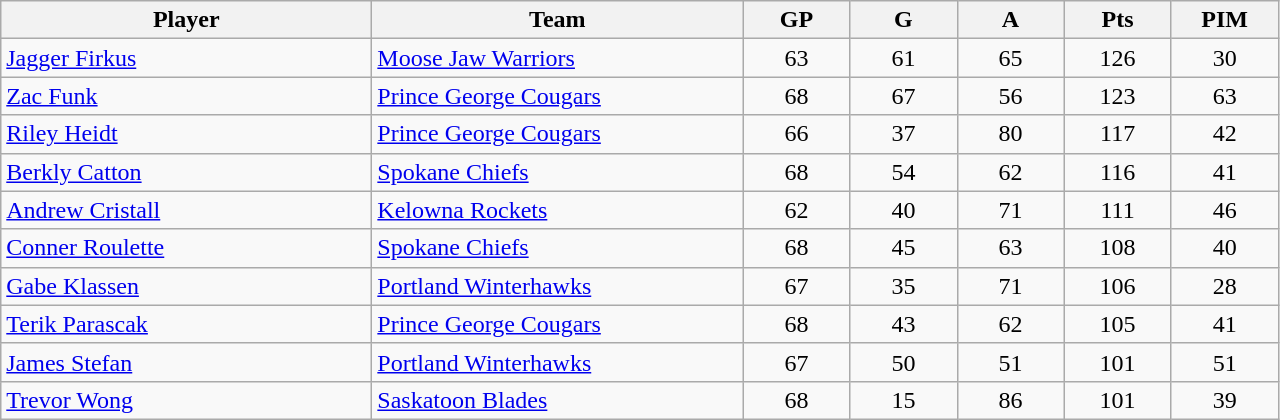<table class="wikitable sortable" style="text-align: center">
<tr>
<th class="unsortable" align=center bgcolor=#F2F2F2 style="width: 15em"><strong>Player</strong></th>
<th style="width: 15em">Team</th>
<th style="width: 4em">GP</th>
<th style="width: 4em">G</th>
<th style="width: 4em">A</th>
<th style="width: 4em">Pts</th>
<th style="width: 4em">PIM</th>
</tr>
<tr>
<td align=left><a href='#'>Jagger Firkus</a></td>
<td align=left><a href='#'>Moose Jaw Warriors</a></td>
<td>63</td>
<td>61</td>
<td>65</td>
<td>126</td>
<td>30</td>
</tr>
<tr>
<td align=left><a href='#'>Zac Funk</a></td>
<td align=left><a href='#'>Prince George Cougars</a></td>
<td>68</td>
<td>67</td>
<td>56</td>
<td>123</td>
<td>63</td>
</tr>
<tr>
<td align=left><a href='#'>Riley Heidt</a></td>
<td align=left><a href='#'>Prince George Cougars</a></td>
<td>66</td>
<td>37</td>
<td>80</td>
<td>117</td>
<td>42</td>
</tr>
<tr>
<td align=left><a href='#'>Berkly Catton</a></td>
<td align=left><a href='#'>Spokane Chiefs</a></td>
<td>68</td>
<td>54</td>
<td>62</td>
<td>116</td>
<td>41</td>
</tr>
<tr>
<td align=left><a href='#'>Andrew Cristall</a></td>
<td align=left><a href='#'>Kelowna Rockets</a></td>
<td>62</td>
<td>40</td>
<td>71</td>
<td>111</td>
<td>46</td>
</tr>
<tr>
<td align=left><a href='#'>Conner Roulette</a></td>
<td align=left><a href='#'>Spokane Chiefs</a></td>
<td>68</td>
<td>45</td>
<td>63</td>
<td>108</td>
<td>40</td>
</tr>
<tr>
<td align=left><a href='#'>Gabe Klassen</a></td>
<td align=left><a href='#'>Portland Winterhawks</a></td>
<td>67</td>
<td>35</td>
<td>71</td>
<td>106</td>
<td>28</td>
</tr>
<tr>
<td align=left><a href='#'>Terik Parascak</a></td>
<td align=left><a href='#'>Prince George Cougars</a></td>
<td>68</td>
<td>43</td>
<td>62</td>
<td>105</td>
<td>41</td>
</tr>
<tr>
<td align=left><a href='#'>James Stefan</a></td>
<td align=left><a href='#'>Portland Winterhawks</a></td>
<td>67</td>
<td>50</td>
<td>51</td>
<td>101</td>
<td>51</td>
</tr>
<tr>
<td align=left><a href='#'>Trevor Wong</a></td>
<td align=left><a href='#'>Saskatoon Blades</a></td>
<td>68</td>
<td>15</td>
<td>86</td>
<td>101</td>
<td>39</td>
</tr>
</table>
